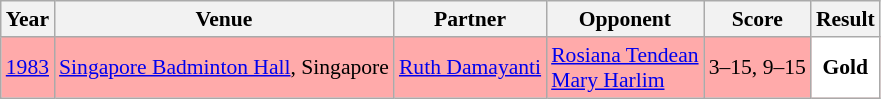<table class="sortable wikitable" style="font-size: 90%;">
<tr>
<th>Year</th>
<th>Venue</th>
<th>Partner</th>
<th>Opponent</th>
<th>Score</th>
<th>Result</th>
</tr>
<tr style="background:#FFAAAA">
<td align="center"><a href='#'>1983</a></td>
<td align="left"><a href='#'>Singapore Badminton Hall</a>, Singapore</td>
<td align="left"> <a href='#'>Ruth Damayanti</a></td>
<td align="left"> <a href='#'>Rosiana Tendean</a><br> <a href='#'>Mary Harlim</a></td>
<td align="left">3–15, 9–15</td>
<td style="text-align: center; background:white"> <strong>Gold</strong></td>
</tr>
</table>
